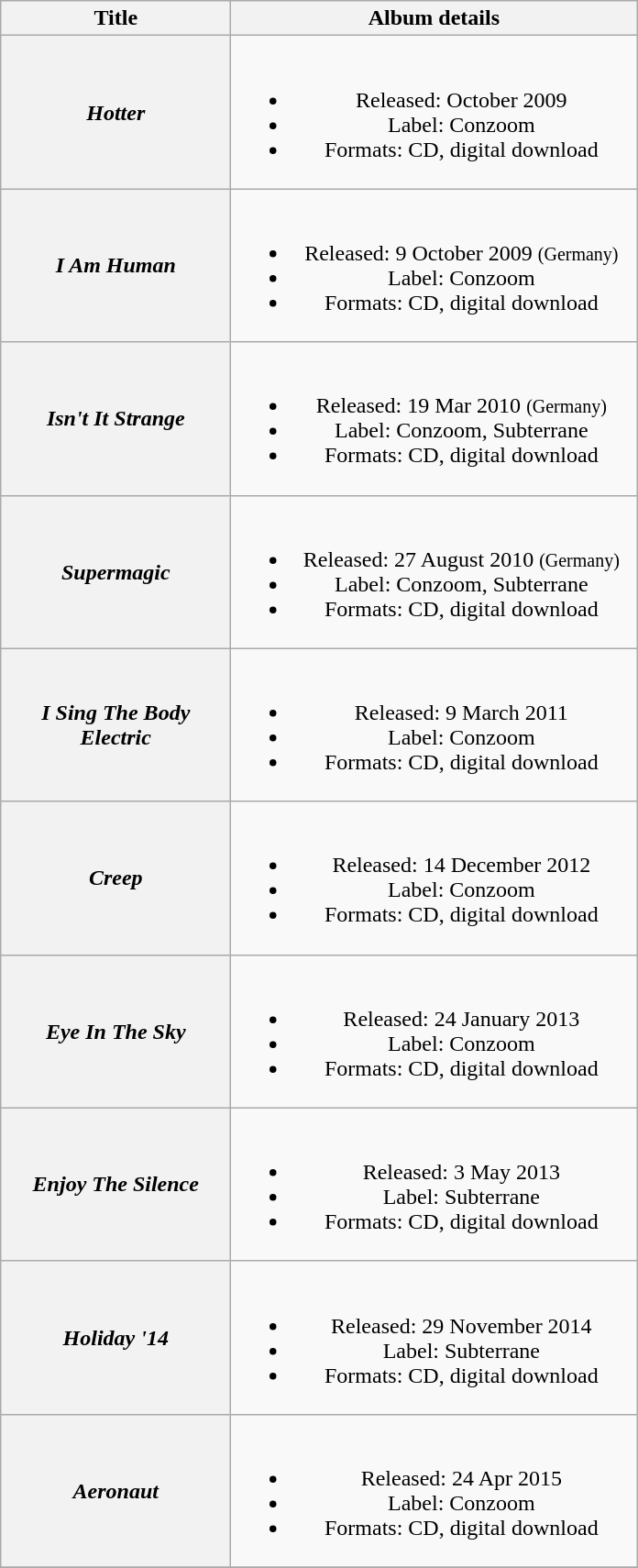<table class="wikitable plainrowheaders" style="text-align:center;">
<tr>
<th scope="col" style="width:10em;">Title</th>
<th scope="col" style="width:18em;">Album details</th>
</tr>
<tr>
<th scope="row"><em>Hotter</em></th>
<td><br><ul><li>Released: October 2009</li><li>Label: Conzoom</li><li>Formats: CD, digital download</li></ul></td>
</tr>
<tr>
<th scope="row"><em>I Am Human</em></th>
<td><br><ul><li>Released: 9 October 2009 <small>(Germany)</small></li><li>Label: Conzoom</li><li>Formats: CD, digital download</li></ul></td>
</tr>
<tr>
<th scope="row"><em>Isn't It Strange</em></th>
<td><br><ul><li>Released: 19 Mar 2010 <small>(Germany)</small></li><li>Label: Conzoom, Subterrane</li><li>Formats: CD, digital download</li></ul></td>
</tr>
<tr>
<th scope="row"><em>Supermagic</em></th>
<td><br><ul><li>Released: 27 August 2010 <small>(Germany)</small></li><li>Label: Conzoom, Subterrane</li><li>Formats: CD, digital download</li></ul></td>
</tr>
<tr>
<th scope="row"><em>I Sing The Body Electric</em></th>
<td><br><ul><li>Released: 9 March 2011</li><li>Label: Conzoom</li><li>Formats: CD, digital download</li></ul></td>
</tr>
<tr>
<th scope="row"><em>Creep</em></th>
<td><br><ul><li>Released: 14 December 2012</li><li>Label: Conzoom</li><li>Formats: CD, digital download</li></ul></td>
</tr>
<tr>
<th scope="row"><em>Eye In The Sky</em></th>
<td><br><ul><li>Released: 24 January 2013</li><li>Label: Conzoom</li><li>Formats: CD, digital download</li></ul></td>
</tr>
<tr>
<th scope="row"><em>Enjoy The Silence</em></th>
<td><br><ul><li>Released: 3 May 2013</li><li>Label: Subterrane</li><li>Formats: CD, digital download</li></ul></td>
</tr>
<tr>
<th scope="row"><em>Holiday '14</em></th>
<td><br><ul><li>Released: 29 November 2014</li><li>Label: Subterrane</li><li>Formats: CD, digital download</li></ul></td>
</tr>
<tr>
<th scope="row"><em>Aeronaut</em></th>
<td><br><ul><li>Released: 24 Apr 2015</li><li>Label: Conzoom</li><li>Formats: CD, digital download</li></ul></td>
</tr>
<tr>
</tr>
</table>
